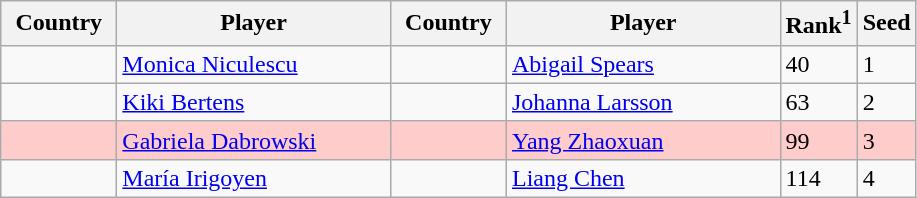<table class="sortable wikitable">
<tr>
<th width="70">Country</th>
<th width="175">Player</th>
<th width="70">Country</th>
<th width="175">Player</th>
<th>Rank<sup>1</sup></th>
<th>Seed</th>
</tr>
<tr>
<td></td>
<td><a href='#'>Monica Niculescu</a></td>
<td></td>
<td><a href='#'>Abigail Spears</a></td>
<td>40</td>
<td>1</td>
</tr>
<tr>
<td></td>
<td><a href='#'>Kiki Bertens</a></td>
<td></td>
<td><a href='#'>Johanna Larsson</a></td>
<td>63</td>
<td>2</td>
</tr>
<tr style="background:#fcc;">
<td></td>
<td><a href='#'>Gabriela Dabrowski</a></td>
<td></td>
<td><a href='#'>Yang Zhaoxuan</a></td>
<td>99</td>
<td>3</td>
</tr>
<tr>
<td></td>
<td><a href='#'>María Irigoyen</a></td>
<td></td>
<td><a href='#'>Liang Chen</a></td>
<td>114</td>
<td>4</td>
</tr>
</table>
